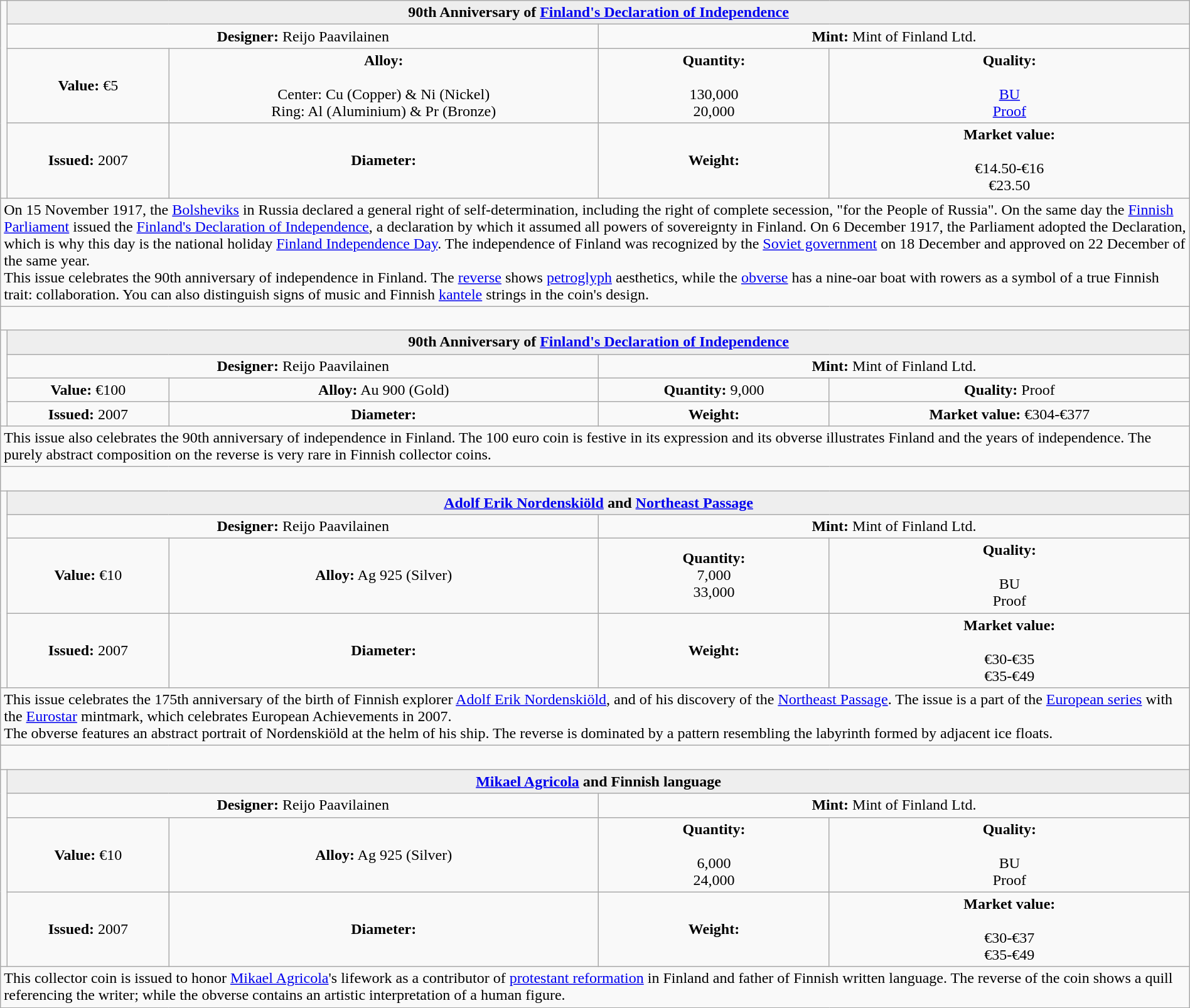<table class="wikitable" style="width:100%;">
<tr>
<td rowspan="4"  style="white-space:nowrap; width:330px; text-align:center;"></td>
<th colspan="4"  style="text-align:center; background:#eee;">90th Anniversary of <a href='#'>Finland's Declaration of Independence</a></th>
</tr>
<tr style="text-align:center;">
<td colspan="2"  style="width:50%; "><strong>Designer:</strong> Reijo Paavilainen</td>
<td colspan="2"  style="width:50%; "><strong>Mint:</strong> Mint of Finland Ltd.</td>
</tr>
<tr>
<td align=center><strong>Value:</strong> €5</td>
<td align=center><strong>Alloy:</strong>  <br><br>Center: Cu (Copper) & Ni (Nickel)<br>
Ring: Al (Aluminium) & Pr (Bronze)</td>
<td align=center><strong>Quantity:</strong> <br><br>130,000 <br>
20,000</td>
<td align=center><strong>Quality:</strong> <br><br><a href='#'>BU</a><br>
<a href='#'>Proof</a></td>
</tr>
<tr>
<td align=center><strong>Issued:</strong> 2007</td>
<td align=center><strong>Diameter:</strong> </td>
<td align=center><strong>Weight:</strong> </td>
<td align=center><strong>Market value:</strong> <br><br>€14.50-€16<br>
€23.50</td>
</tr>
<tr>
<td colspan="5" style="text-align:left;">On 15 November 1917, the <a href='#'>Bolsheviks</a> in Russia declared a general right of self-determination, including the right of complete secession, "for the People of Russia". On the same day the <a href='#'>Finnish Parliament</a> issued the <a href='#'>Finland's Declaration of Independence</a>, a declaration by which it assumed all powers of sovereignty in Finland. On 6 December 1917, the Parliament adopted the Declaration, which is why this day is the national holiday <a href='#'>Finland Independence Day</a>. The independence of Finland was recognized by the <a href='#'>Soviet government</a> on 18 December and approved on 22 December of the same year.<br>This issue celebrates the 90th anniversary of independence in Finland.  The <a href='#'>reverse</a> shows <a href='#'>petroglyph</a> aesthetics, while the <a href='#'>obverse</a> has a nine-oar boat with rowers as a symbol of a true Finnish trait: collaboration. You can also distinguish signs of music and Finnish <a href='#'>kantele</a> strings in the coin's design.</td>
</tr>
<tr>
<td colspan="5"> </td>
</tr>
<tr>
<td rowspan="4"  style="white-space:nowrap; width:330px; text-align:center;"></td>
<th colspan="4"  style="text-align:center; background:#eee;">90th Anniversary of <a href='#'>Finland's Declaration of Independence</a></th>
</tr>
<tr style="text-align:center;">
<td colspan="2"  style="width:50%; "><strong>Designer:</strong> Reijo Paavilainen</td>
<td colspan="2"  style="width:50%; "><strong>Mint:</strong> Mint of Finland Ltd.</td>
</tr>
<tr>
<td align=center><strong>Value:</strong> €100</td>
<td align=center><strong>Alloy:</strong> Au 900 (Gold)</td>
<td align=center><strong>Quantity:</strong>  9,000</td>
<td align=center><strong>Quality:</strong> Proof</td>
</tr>
<tr>
<td align=center><strong>Issued:</strong> 2007</td>
<td align=center><strong>Diameter:</strong> </td>
<td align=center><strong>Weight:</strong> </td>
<td align=center><strong>Market value:</strong> €304-€377</td>
</tr>
<tr>
<td colspan="5" style="text-align:left;">This issue also celebrates the 90th anniversary of independence in Finland. The 100 euro coin is festive in its expression and its obverse illustrates Finland and the years of independence. The purely abstract composition on the reverse is very rare in Finnish collector coins.</td>
</tr>
<tr>
<td colspan="5"> </td>
</tr>
<tr>
<td rowspan="4"  style="white-space:nowrap; width:330px; text-align:center;"></td>
<th colspan="4"  style="text-align:center; background:#eee;"><a href='#'>Adolf Erik Nordenskiöld</a> and <a href='#'>Northeast Passage</a></th>
</tr>
<tr style="text-align:center;">
<td colspan="2"  style="width:50%; "><strong>Designer:</strong> Reijo Paavilainen</td>
<td colspan="2"  style="width:50%; "><strong>Mint:</strong> Mint of Finland Ltd.</td>
</tr>
<tr>
<td align=center><strong>Value:</strong> €10</td>
<td align=center><strong>Alloy:</strong> Ag 925 (Silver)</td>
<td align=center><strong>Quantity:</strong> <bu><br>7,000<br>
33,000</td>
<td align=center><strong>Quality:</strong> <br><br>BU<br>
Proof</td>
</tr>
<tr>
<td align=center><strong>Issued:</strong> 2007</td>
<td align=center><strong>Diameter:</strong> </td>
<td align=center><strong>Weight:</strong> </td>
<td align=center><strong>Market value:</strong> <br><br>€30-€35<br>
€35-€49</td>
</tr>
<tr>
<td colspan="5" style="text-align:left;">This issue celebrates the 175th anniversary of the birth of Finnish explorer <a href='#'>Adolf Erik Nordenskiöld</a>, and of his discovery of the <a href='#'>Northeast Passage</a>. The issue is a part of the <a href='#'>European series</a> with the <a href='#'>Eurostar</a> mintmark, which celebrates European Achievements in 2007.<br>The obverse features an abstract portrait of Nordenskiöld at the helm of his ship. The reverse is dominated by a pattern resembling the labyrinth formed by adjacent ice floats.</td>
</tr>
<tr>
<td colspan="5"> </td>
</tr>
<tr>
<td rowspan="4"  style="white-space:nowrap; width:330px; text-align:center;"></td>
<th colspan="4"  style="text-align:center; background:#eee;"><a href='#'>Mikael Agricola</a> and Finnish language</th>
</tr>
<tr style="text-align:center;">
<td colspan="2"  style="width:50%; "><strong>Designer:</strong> Reijo Paavilainen</td>
<td colspan="2"  style="width:50%; "><strong>Mint:</strong> Mint of Finland Ltd.</td>
</tr>
<tr>
<td align=center><strong>Value:</strong> €10</td>
<td align=center><strong>Alloy:</strong> Ag 925 (Silver)</td>
<td align=center><strong>Quantity:</strong> <br><br>6,000<br>
24,000</td>
<td align=center><strong>Quality:</strong> <br><br>BU<br>
Proof</td>
</tr>
<tr>
<td align=center><strong>Issued:</strong> 2007</td>
<td align=center><strong>Diameter:</strong> </td>
<td align=center><strong>Weight:</strong> </td>
<td align=center><strong>Market value:</strong> <br><br>€30-€37<br>
€35-€49</td>
</tr>
<tr>
<td colspan="5" style="text-align:left;">This collector coin is issued to honor <a href='#'>Mikael Agricola</a>'s lifework as a contributor of <a href='#'>protestant reformation</a> in Finland and father of Finnish written language.  The reverse of the coin shows a quill referencing the writer; while the obverse contains an artistic interpretation of a human figure.</td>
</tr>
</table>
